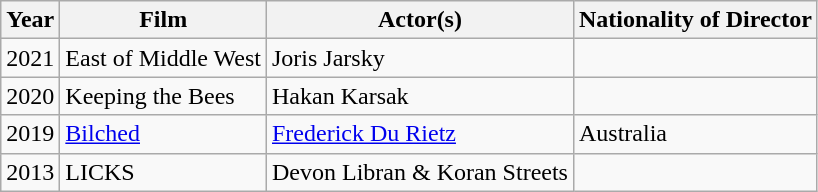<table class="wikitable">
<tr>
<th>Year</th>
<th>Film</th>
<th>Actor(s)</th>
<th>Nationality of Director</th>
</tr>
<tr>
<td>2021</td>
<td>East of Middle West</td>
<td>Joris Jarsky</td>
<td></td>
</tr>
<tr>
<td>2020</td>
<td>Keeping the Bees</td>
<td>Hakan Karsak</td>
<td></td>
</tr>
<tr>
<td>2019</td>
<td><a href='#'>Bilched</a></td>
<td><a href='#'>Frederick Du Rietz</a></td>
<td> Australia</td>
</tr>
<tr>
<td>2013</td>
<td>LICKS</td>
<td>Devon Libran & Koran Streets</td>
<td></td>
</tr>
</table>
